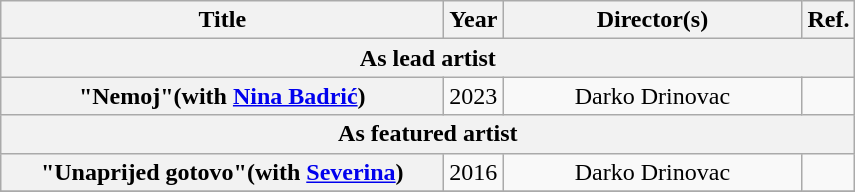<table class="wikitable plainrowheaders" style="text-align:center;">
<tr>
<th scope="col" style="width:18em;">Title</th>
<th scope="col">Year</th>
<th scope="col" style="width:12em;">Director(s)</th>
<th scope="col">Ref.</th>
</tr>
<tr>
<th scope="col" colspan="5">As lead artist</th>
</tr>
<tr>
<th scope="row">"Nemoj"<span>(with <a href='#'>Nina Badrić</a>)</span></th>
<td rowspan="1">2023</td>
<td rowspan="1">Darko Drinovac</td>
<td rowspan="1"></td>
</tr>
<tr>
<th scope="col" colspan="5">As featured artist</th>
</tr>
<tr>
<th scope="row">"Unaprijed gotovo"<span>(with <a href='#'>Severina</a>)</span></th>
<td>2016</td>
<td>Darko Drinovac</td>
<td></td>
</tr>
<tr>
</tr>
</table>
